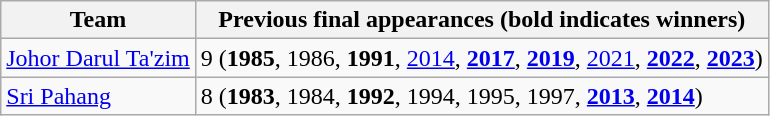<table class="wikitable">
<tr>
<th>Team</th>
<th>Previous final appearances (bold indicates winners)</th>
</tr>
<tr>
<td><a href='#'>Johor Darul Ta'zim</a></td>
<td>9 (<strong>1985</strong>, 1986, <strong>1991</strong>, <a href='#'>2014</a>, <strong><a href='#'>2017</a></strong>, <strong><a href='#'>2019</a></strong>, <a href='#'>2021</a>, <strong><a href='#'>2022</a></strong>, <strong><a href='#'>2023</a></strong>)</td>
</tr>
<tr>
<td><a href='#'>Sri Pahang</a></td>
<td>8 (<strong>1983</strong>, 1984, <strong>1992</strong>, 1994, 1995, 1997, <strong><a href='#'>2013</a></strong>, <strong><a href='#'>2014</a></strong>)</td>
</tr>
</table>
